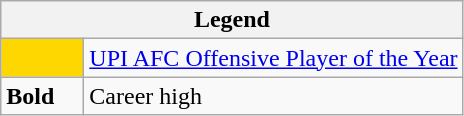<table class="wikitable">
<tr>
<th colspan="2">Legend</th>
</tr>
<tr>
<td style="background:#ffd700; width:3em;"></td>
<td><a href='#'>UPI AFC Offensive Player of the Year</a></td>
</tr>
<tr>
<td><strong>Bold</strong></td>
<td>Career high</td>
</tr>
</table>
